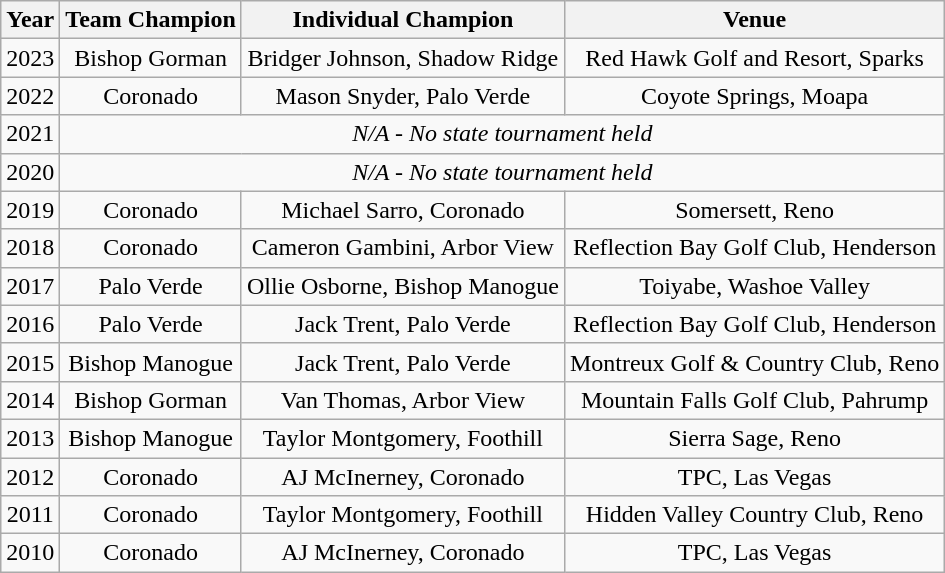<table class="wikitable" style="text-align:center">
<tr>
<th>Year</th>
<th>Team Champion</th>
<th>Individual Champion</th>
<th>Venue</th>
</tr>
<tr>
<td>2023</td>
<td>Bishop Gorman</td>
<td>Bridger Johnson, Shadow Ridge</td>
<td>Red Hawk Golf and Resort, Sparks</td>
</tr>
<tr>
<td>2022</td>
<td>Coronado</td>
<td>Mason Snyder, Palo Verde</td>
<td>Coyote Springs, Moapa</td>
</tr>
<tr>
<td>2021</td>
<td colspan="3"><em>N/A - No state tournament held</em></td>
</tr>
<tr>
<td>2020</td>
<td colspan="3"><em>N/A - No state tournament held</em></td>
</tr>
<tr>
<td>2019</td>
<td>Coronado</td>
<td>Michael Sarro, Coronado</td>
<td>Somersett, Reno</td>
</tr>
<tr>
<td>2018</td>
<td>Coronado</td>
<td>Cameron Gambini, Arbor View</td>
<td>Reflection Bay Golf Club, Henderson</td>
</tr>
<tr>
<td>2017</td>
<td>Palo Verde</td>
<td>Ollie Osborne, Bishop Manogue</td>
<td>Toiyabe, Washoe Valley</td>
</tr>
<tr>
<td>2016</td>
<td>Palo Verde</td>
<td>Jack Trent, Palo Verde</td>
<td>Reflection Bay Golf Club, Henderson</td>
</tr>
<tr>
<td>2015</td>
<td>Bishop Manogue</td>
<td>Jack Trent, Palo Verde</td>
<td>Montreux Golf & Country Club, Reno</td>
</tr>
<tr>
<td>2014</td>
<td>Bishop Gorman</td>
<td>Van Thomas, Arbor View</td>
<td>Mountain Falls Golf Club, Pahrump</td>
</tr>
<tr>
<td>2013</td>
<td>Bishop Manogue</td>
<td>Taylor Montgomery, Foothill</td>
<td>Sierra Sage, Reno</td>
</tr>
<tr>
<td>2012</td>
<td>Coronado</td>
<td>AJ McInerney, Coronado</td>
<td>TPC, Las Vegas</td>
</tr>
<tr>
<td>2011</td>
<td>Coronado</td>
<td>Taylor Montgomery, Foothill</td>
<td>Hidden Valley Country Club, Reno</td>
</tr>
<tr>
<td>2010</td>
<td>Coronado</td>
<td>AJ McInerney, Coronado</td>
<td>TPC, Las Vegas</td>
</tr>
</table>
